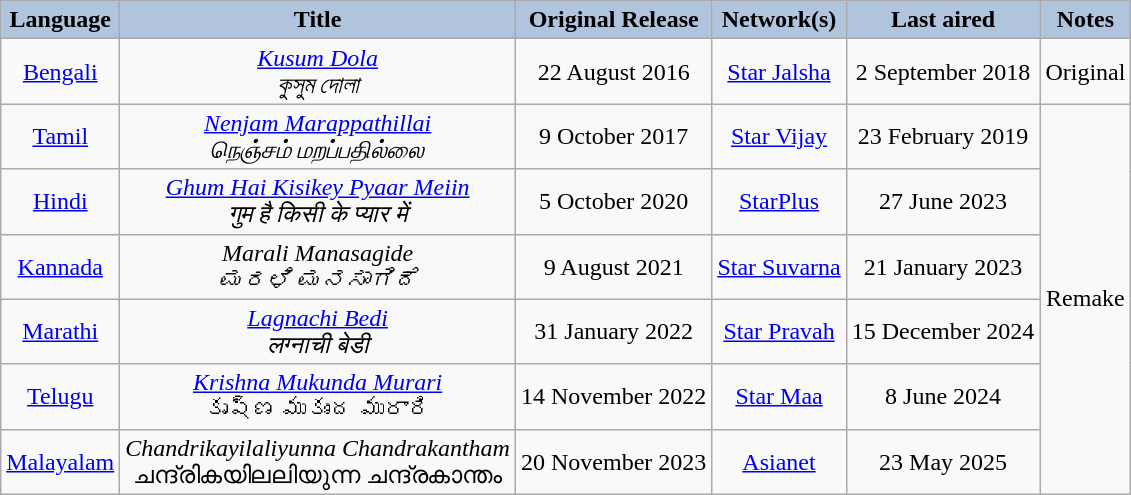<table class="wikitable" style="text-align:center;">
<tr>
<th style="background:LightSteelBlue;">Language</th>
<th style="background:LightSteelBlue;">Title</th>
<th style="background:LightSteelBlue;">Original Release</th>
<th style="background:LightSteelBlue;">Network(s)</th>
<th style="background:LightSteelBlue;">Last aired</th>
<th style="background:LightSteelBlue;">Notes</th>
</tr>
<tr>
<td><a href='#'>Bengali</a></td>
<td><em><a href='#'>Kusum Dola</a></em><br><em>কুসুম দোলা</em></td>
<td>22 August 2016</td>
<td><a href='#'>Star Jalsha</a></td>
<td>2 September 2018</td>
<td>Original</td>
</tr>
<tr>
<td><a href='#'>Tamil</a></td>
<td><em><a href='#'>Nenjam Marappathillai</a></em><br><em>நெஞ்சம் மறப்பதில்லை</em></td>
<td>9 October 2017</td>
<td><a href='#'>Star Vijay</a></td>
<td>23 February 2019</td>
<td rowspan="6">Remake</td>
</tr>
<tr>
<td><a href='#'>Hindi</a></td>
<td><em><a href='#'>Ghum Hai Kisikey Pyaar Meiin</a></em><br><em>गुम है किसी के प्यार में</em></td>
<td>5 October 2020</td>
<td><a href='#'>StarPlus</a></td>
<td>27 June 2023</td>
</tr>
<tr>
<td><a href='#'>Kannada</a></td>
<td><em>Marali Manasagide</em><br><em>ಮರಳಿ ಮನಸಾಗಿದೆ</em></td>
<td>9 August 2021</td>
<td><a href='#'>Star Suvarna</a></td>
<td>21 January 2023</td>
</tr>
<tr>
<td><a href='#'>Marathi</a></td>
<td><em><a href='#'>Lagnachi Bedi</a></em><br><em>लग्नाची बेडी</em></td>
<td>31 January 2022</td>
<td><a href='#'>Star Pravah</a></td>
<td>15 December 2024</td>
</tr>
<tr>
<td><a href='#'>Telugu</a></td>
<td><em><a href='#'>Krishna Mukunda Murari</a></em><br>కృష్ణ ముకుంద మురారి</td>
<td>14 November 2022</td>
<td><a href='#'>Star Maa</a></td>
<td>8 June 2024</td>
</tr>
<tr>
<td><a href='#'>Malayalam</a></td>
<td><em>Chandrikayilaliyunna Chandrakantham</em><br>ചന്ദ്രികയിലലിയുന്ന ചന്ദ്രകാന്തം</td>
<td>20 November 2023</td>
<td><a href='#'>Asianet</a></td>
<td>23 May 2025</td>
</tr>
</table>
